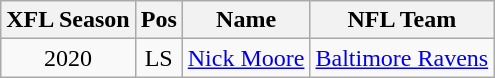<table class="wikitable" style="text-align:center">
<tr>
<th>XFL Season</th>
<th>Pos</th>
<th>Name</th>
<th>NFL Team</th>
</tr>
<tr>
<td>2020</td>
<td>LS</td>
<td><a href='#'>Nick Moore</a></td>
<td><a href='#'>Baltimore Ravens</a></td>
</tr>
</table>
